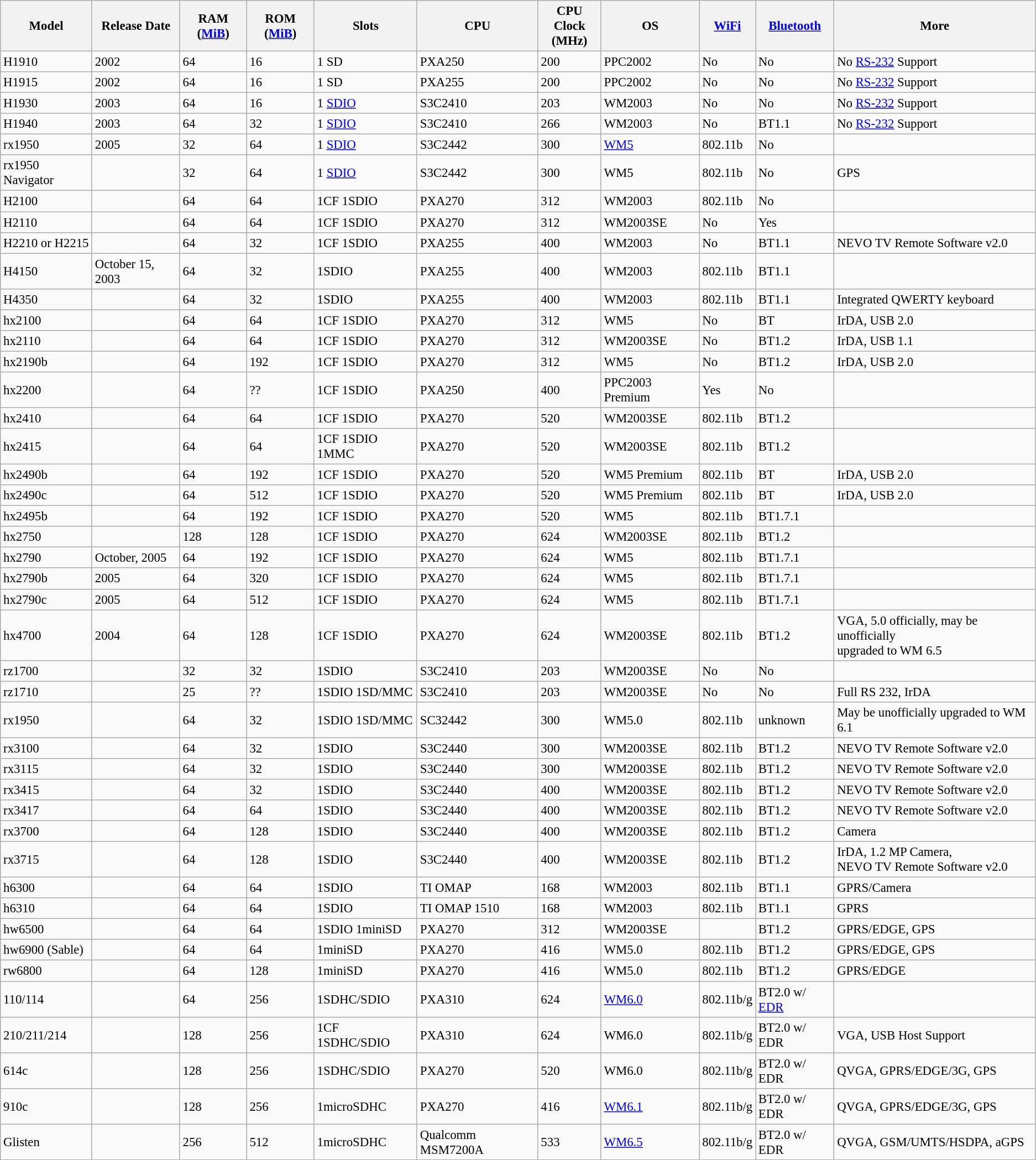<table class="wikitable sortable" style="font-size:95%;">
<tr>
<th>Model</th>
<th>Release Date</th>
<th>RAM (<a href='#'>MiB</a>)</th>
<th>ROM (<a href='#'>MiB</a>)</th>
<th>Slots</th>
<th>CPU</th>
<th>CPU Clock<br>(MHz)</th>
<th>OS</th>
<th><a href='#'>WiFi</a></th>
<th><a href='#'>Bluetooth</a></th>
<th>More</th>
</tr>
<tr>
<td>H1910</td>
<td>2002</td>
<td>64</td>
<td>16</td>
<td>1 SD</td>
<td>PXA250</td>
<td>200</td>
<td>PPC2002</td>
<td>No</td>
<td>No</td>
<td>No <a href='#'>RS-232</a> Support</td>
</tr>
<tr>
<td>H1915</td>
<td>2002</td>
<td>64</td>
<td>16</td>
<td>1 SD</td>
<td>PXA255</td>
<td>200</td>
<td>PPC2002</td>
<td>No</td>
<td>No</td>
<td>No <a href='#'>RS-232</a> Support</td>
</tr>
<tr>
<td>H1930</td>
<td>2003</td>
<td>64</td>
<td>16</td>
<td>1 <a href='#'>SDIO</a></td>
<td>S3C2410</td>
<td>203</td>
<td>WM2003</td>
<td>No</td>
<td>No</td>
<td>No <a href='#'>RS-232</a> Support</td>
</tr>
<tr>
<td>H1940</td>
<td>2003</td>
<td>64</td>
<td>32</td>
<td>1 <a href='#'>SDIO</a></td>
<td>S3C2410</td>
<td>266</td>
<td>WM2003</td>
<td>No</td>
<td>BT1.1</td>
<td>No <a href='#'>RS-232</a> Support</td>
</tr>
<tr>
<td>rx1950</td>
<td>2005</td>
<td>32</td>
<td>64</td>
<td>1 <a href='#'>SDIO</a></td>
<td>S3C2442</td>
<td>300</td>
<td><a href='#'>WM5</a></td>
<td>802.11b</td>
<td>No</td>
<td></td>
</tr>
<tr>
<td>rx1950 Navigator</td>
<td></td>
<td>32</td>
<td>64</td>
<td>1 <a href='#'>SDIO</a></td>
<td>S3C2442</td>
<td>300</td>
<td>WM5</td>
<td>802.11b</td>
<td>No</td>
<td>GPS</td>
</tr>
<tr>
<td>H2100</td>
<td></td>
<td>64</td>
<td>64</td>
<td>1CF 1SDIO</td>
<td>PXA270</td>
<td>312</td>
<td>WM2003</td>
<td>802.11b</td>
<td>No</td>
<td></td>
</tr>
<tr>
<td>H2110</td>
<td></td>
<td>64</td>
<td>64</td>
<td>1CF 1SDIO</td>
<td>PXA270</td>
<td>312</td>
<td>WM2003SE</td>
<td>No</td>
<td>Yes</td>
<td></td>
</tr>
<tr>
<td>H2210 or H2215</td>
<td></td>
<td>64</td>
<td>32</td>
<td>1CF 1SDIO</td>
<td>PXA255</td>
<td>400</td>
<td>WM2003</td>
<td>No</td>
<td>BT1.1</td>
<td>NEVO TV Remote Software v2.0</td>
</tr>
<tr>
<td>H4150</td>
<td>October 15, 2003</td>
<td>64</td>
<td>32</td>
<td>1SDIO</td>
<td>PXA255</td>
<td>400</td>
<td>WM2003</td>
<td>802.11b</td>
<td>BT1.1</td>
<td></td>
</tr>
<tr>
<td>H4350</td>
<td></td>
<td>64</td>
<td>32</td>
<td>1SDIO</td>
<td>PXA255</td>
<td>400</td>
<td>WM2003</td>
<td>802.11b</td>
<td>BT1.1</td>
<td>Integrated QWERTY keyboard</td>
</tr>
<tr>
<td>hx2100</td>
<td></td>
<td>64</td>
<td>64</td>
<td>1CF 1SDIO</td>
<td>PXA270</td>
<td>312</td>
<td>WM5</td>
<td>No</td>
<td>BT</td>
<td>IrDA, USB 2.0</td>
</tr>
<tr>
<td>hx2110</td>
<td></td>
<td>64</td>
<td>64</td>
<td>1CF 1SDIO</td>
<td>PXA270</td>
<td>312</td>
<td>WM2003SE</td>
<td>No</td>
<td>BT1.2</td>
<td>IrDA, USB 1.1</td>
</tr>
<tr>
<td>hx2190b</td>
<td></td>
<td>64</td>
<td>192</td>
<td>1CF 1SDIO</td>
<td>PXA270</td>
<td>312</td>
<td>WM5</td>
<td>No</td>
<td>BT1.2</td>
<td>IrDA, USB 2.0</td>
</tr>
<tr>
<td>hx2200</td>
<td></td>
<td>64</td>
<td>??</td>
<td>1CF 1SDIO</td>
<td>PXA250</td>
<td>400</td>
<td>PPC2003 Premium</td>
<td>Yes</td>
<td>No</td>
<td></td>
</tr>
<tr>
<td>hx2410</td>
<td></td>
<td>64</td>
<td>64</td>
<td>1CF 1SDIO</td>
<td>PXA270</td>
<td>520</td>
<td>WM2003SE</td>
<td>802.11b</td>
<td>BT1.2</td>
<td></td>
</tr>
<tr>
<td>hx2415</td>
<td></td>
<td>64</td>
<td>64</td>
<td>1CF 1SDIO 1MMC</td>
<td>PXA270</td>
<td>520</td>
<td>WM2003SE</td>
<td>802.11b</td>
<td>BT1.2</td>
<td></td>
</tr>
<tr>
<td>hx2490b</td>
<td></td>
<td>64</td>
<td>192</td>
<td>1CF 1SDIO</td>
<td>PXA270</td>
<td>520</td>
<td>WM5 Premium</td>
<td>802.11b</td>
<td>BT</td>
<td>IrDA, USB 2.0</td>
</tr>
<tr>
<td>hx2490c</td>
<td></td>
<td>64</td>
<td>512</td>
<td>1CF 1SDIO</td>
<td>PXA270</td>
<td>520</td>
<td>WM5 Premium</td>
<td>802.11b</td>
<td>BT</td>
<td>IrDA, USB 2.0</td>
</tr>
<tr>
<td>hx2495b</td>
<td></td>
<td>64</td>
<td>192</td>
<td>1CF 1SDIO</td>
<td>PXA270</td>
<td>520</td>
<td>WM5</td>
<td>802.11b</td>
<td>BT1.7.1</td>
<td></td>
</tr>
<tr>
<td>hx2750</td>
<td></td>
<td>128</td>
<td>128</td>
<td>1CF 1SDIO</td>
<td>PXA270</td>
<td>624</td>
<td>WM2003SE</td>
<td>802.11b</td>
<td>BT1.2</td>
<td></td>
</tr>
<tr>
<td>hx2790</td>
<td>October, 2005 </td>
<td>64</td>
<td>192</td>
<td>1CF 1SDIO</td>
<td>PXA270</td>
<td>624</td>
<td>WM5</td>
<td>802.11b</td>
<td>BT1.7.1</td>
<td></td>
</tr>
<tr>
<td>hx2790b</td>
<td>2005</td>
<td>64</td>
<td>320</td>
<td>1CF 1SDIO</td>
<td>PXA270</td>
<td>624</td>
<td>WM5</td>
<td>802.11b</td>
<td>BT1.7.1</td>
<td></td>
</tr>
<tr>
<td>hx2790c</td>
<td>2005</td>
<td>64</td>
<td>512</td>
<td>1CF 1SDIO</td>
<td>PXA270</td>
<td>624</td>
<td>WM5</td>
<td>802.11b</td>
<td>BT1.7.1</td>
<td></td>
</tr>
<tr>
<td>hx4700</td>
<td>2004</td>
<td>64</td>
<td>128</td>
<td>1CF 1SDIO</td>
<td>PXA270</td>
<td>624</td>
<td>WM2003SE</td>
<td>802.11b</td>
<td>BT1.2</td>
<td>VGA, 5.0 officially, may be unofficially<br>upgraded to WM 6.5</td>
</tr>
<tr>
<td>rz1700</td>
<td></td>
<td>32</td>
<td>32</td>
<td>1SDIO</td>
<td>S3C2410</td>
<td>203</td>
<td>WM2003SE</td>
<td>No</td>
<td>No</td>
<td></td>
</tr>
<tr>
<td>rz1710</td>
<td></td>
<td>25</td>
<td>??</td>
<td>1SDIO 1SD/MMC</td>
<td>S3C2410</td>
<td>203</td>
<td>WM2003SE</td>
<td>No</td>
<td>No</td>
<td>Full RS 232, IrDA</td>
</tr>
<tr>
<td>rx1950</td>
<td></td>
<td>64</td>
<td>32</td>
<td>1SDIO 1SD/MMC</td>
<td>SC32442</td>
<td>300</td>
<td>WM5.0</td>
<td>802.11b</td>
<td>unknown</td>
<td>May be unofficially upgraded to WM 6.1</td>
</tr>
<tr>
<td>rx3100</td>
<td></td>
<td>64</td>
<td>32</td>
<td>1SDIO</td>
<td>S3C2440</td>
<td>300</td>
<td>WM2003SE</td>
<td>802.11b</td>
<td>BT1.2</td>
<td>NEVO TV Remote Software v2.0</td>
</tr>
<tr>
<td>rx3115</td>
<td></td>
<td>64</td>
<td>32</td>
<td>1SDIO</td>
<td>S3C2440</td>
<td>300</td>
<td>WM2003SE</td>
<td>802.11b</td>
<td>BT1.2</td>
<td>NEVO TV Remote Software v2.0</td>
</tr>
<tr>
<td>rx3415</td>
<td></td>
<td>64</td>
<td>32</td>
<td>1SDIO</td>
<td>S3C2440</td>
<td>400</td>
<td>WM2003SE</td>
<td>802.11b</td>
<td>BT1.2</td>
<td>NEVO TV Remote Software v2.0</td>
</tr>
<tr>
<td>rx3417</td>
<td></td>
<td>64</td>
<td>64</td>
<td>1SDIO</td>
<td>S3C2440</td>
<td>400</td>
<td>WM2003SE</td>
<td>802.11b</td>
<td>BT1.2</td>
<td>NEVO TV Remote Software v2.0</td>
</tr>
<tr>
<td>rx3700</td>
<td></td>
<td>64</td>
<td>128</td>
<td>1SDIO</td>
<td>S3C2440</td>
<td>400</td>
<td>WM2003SE</td>
<td>802.11b</td>
<td>BT1.2</td>
<td>Camera</td>
</tr>
<tr>
<td>rx3715</td>
<td></td>
<td>64</td>
<td>128</td>
<td>1SDIO</td>
<td>S3C2440</td>
<td>400</td>
<td>WM2003SE</td>
<td>802.11b</td>
<td>BT1.2</td>
<td>IrDA, 1.2 MP Camera,<br>NEVO TV Remote Software v2.0</td>
</tr>
<tr>
<td>h6300</td>
<td></td>
<td>64</td>
<td>64</td>
<td>1SDIO</td>
<td>TI OMAP</td>
<td>168</td>
<td>WM2003</td>
<td>802.11b</td>
<td>BT1.1</td>
<td>GPRS/Camera</td>
</tr>
<tr>
<td>h6310</td>
<td></td>
<td>64</td>
<td>64</td>
<td>1SDIO</td>
<td>TI OMAP 1510</td>
<td>168</td>
<td>WM2003</td>
<td>802.11b</td>
<td>BT1.1</td>
<td>GPRS</td>
</tr>
<tr>
<td>hw6500</td>
<td></td>
<td>64</td>
<td>64</td>
<td>1SDIO 1miniSD</td>
<td>PXA270</td>
<td>312</td>
<td>WM2003SE</td>
<td></td>
<td>BT1.2</td>
<td>GPRS/EDGE, GPS</td>
</tr>
<tr>
<td>hw6900 (Sable)</td>
<td></td>
<td>64</td>
<td>64</td>
<td>1miniSD</td>
<td>PXA270</td>
<td>416</td>
<td>WM5.0</td>
<td>802.11b</td>
<td>BT1.2</td>
<td>GPRS/EDGE, GPS</td>
</tr>
<tr>
<td>rw6800</td>
<td></td>
<td>64</td>
<td>128</td>
<td>1miniSD</td>
<td>PXA270</td>
<td>416</td>
<td>WM5.0</td>
<td>802.11b</td>
<td>BT1.2</td>
<td>GPRS/EDGE</td>
</tr>
<tr>
<td>110/114</td>
<td></td>
<td>64</td>
<td>256</td>
<td>1SDHC/SDIO</td>
<td>PXA310</td>
<td>624</td>
<td><a href='#'>WM6.0</a></td>
<td>802.11b/g</td>
<td>BT2.0 w/ <a href='#'>EDR</a></td>
<td></td>
</tr>
<tr>
<td>210/211/214</td>
<td></td>
<td>128</td>
<td>256</td>
<td>1CF 1SDHC/SDIO</td>
<td>PXA310</td>
<td>624</td>
<td>WM6.0</td>
<td>802.11b/g</td>
<td>BT2.0 w/ EDR</td>
<td>VGA, USB Host Support</td>
</tr>
<tr>
<td>614c</td>
<td></td>
<td>128</td>
<td>256</td>
<td>1SDHC/SDIO</td>
<td>PXA270</td>
<td>520</td>
<td>WM6.0</td>
<td>802.11b/g</td>
<td>BT2.0 w/ EDR</td>
<td>QVGA, GPRS/EDGE/3G, GPS</td>
</tr>
<tr>
<td>910c</td>
<td></td>
<td>128</td>
<td>256</td>
<td>1microSDHC</td>
<td>PXA270</td>
<td>416</td>
<td><a href='#'>WM6.1</a></td>
<td>802.11b/g</td>
<td>BT2.0 w/ EDR</td>
<td>QVGA, GPRS/EDGE/3G, GPS</td>
</tr>
<tr>
<td>Glisten</td>
<td></td>
<td>256</td>
<td>512</td>
<td>1microSDHC</td>
<td>Qualcomm MSM7200A</td>
<td>533</td>
<td><a href='#'>WM6.5</a></td>
<td>802.11b/g</td>
<td>BT2.0 w/ EDR</td>
<td>QVGA, GSM/UMTS/HSDPA, aGPS</td>
</tr>
</table>
